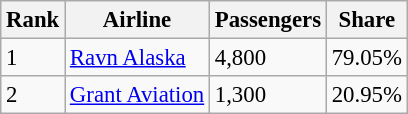<table class="wikitable sortable" style="font-size: 95%">
<tr>
<th>Rank</th>
<th>Airline</th>
<th>Passengers</th>
<th>Share</th>
</tr>
<tr>
<td>1</td>
<td><a href='#'>Ravn Alaska</a></td>
<td>4,800</td>
<td>79.05%</td>
</tr>
<tr>
<td>2</td>
<td><a href='#'>Grant Aviation</a></td>
<td>1,300</td>
<td>20.95%</td>
</tr>
</table>
